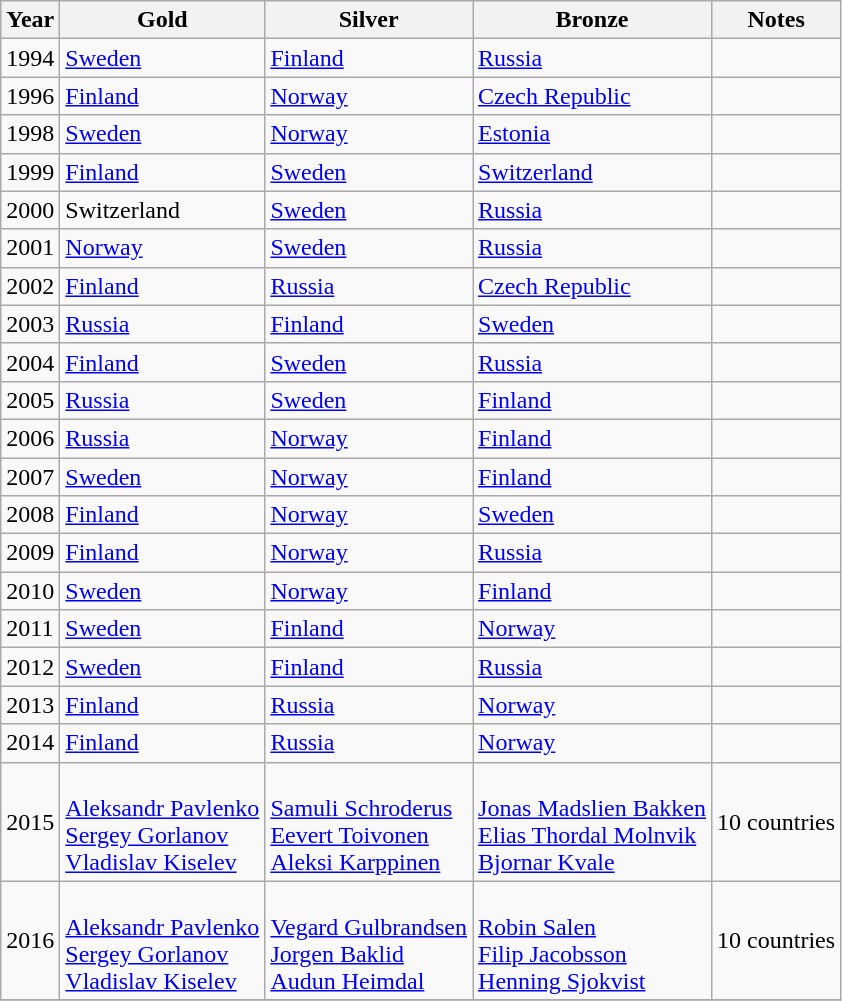<table class="wikitable">
<tr>
<th>Year</th>
<th>Gold</th>
<th>Silver</th>
<th>Bronze</th>
<th>Notes</th>
</tr>
<tr>
<td>1994</td>
<td> <a href='#'>Sweden</a></td>
<td> <a href='#'>Finland</a></td>
<td> <a href='#'>Russia</a></td>
<td></td>
</tr>
<tr>
<td>1996</td>
<td> <a href='#'>Finland</a></td>
<td> <a href='#'>Norway</a></td>
<td> <a href='#'>Czech Republic</a></td>
<td></td>
</tr>
<tr>
<td>1998</td>
<td> <a href='#'>Sweden</a></td>
<td> <a href='#'>Norway</a></td>
<td> <a href='#'>Estonia</a></td>
<td></td>
</tr>
<tr>
<td>1999</td>
<td> <a href='#'>Finland</a></td>
<td> <a href='#'>Sweden</a></td>
<td> <a href='#'>Switzerland</a></td>
<td></td>
</tr>
<tr>
<td>2000</td>
<td> Switzerland</td>
<td> <a href='#'>Sweden</a></td>
<td> <a href='#'>Russia</a></td>
<td></td>
</tr>
<tr>
<td>2001</td>
<td> <a href='#'>Norway</a></td>
<td> <a href='#'>Sweden</a></td>
<td> <a href='#'>Russia</a></td>
<td></td>
</tr>
<tr>
<td>2002</td>
<td> <a href='#'>Finland</a></td>
<td> <a href='#'>Russia</a></td>
<td> <a href='#'>Czech Republic</a></td>
<td></td>
</tr>
<tr>
<td>2003</td>
<td> <a href='#'>Russia</a></td>
<td> <a href='#'>Finland</a></td>
<td> <a href='#'>Sweden</a></td>
<td></td>
</tr>
<tr>
<td>2004</td>
<td> <a href='#'>Finland</a></td>
<td> <a href='#'>Sweden</a></td>
<td> <a href='#'>Russia</a></td>
<td></td>
</tr>
<tr>
<td>2005</td>
<td> <a href='#'>Russia</a></td>
<td> <a href='#'>Sweden</a></td>
<td> <a href='#'>Finland</a></td>
<td></td>
</tr>
<tr>
<td>2006</td>
<td> <a href='#'>Russia</a></td>
<td> <a href='#'>Norway</a></td>
<td> <a href='#'>Finland</a></td>
<td></td>
</tr>
<tr>
<td>2007</td>
<td> <a href='#'>Sweden</a></td>
<td> <a href='#'>Norway</a></td>
<td> <a href='#'>Finland</a></td>
<td></td>
</tr>
<tr>
<td>2008</td>
<td> <a href='#'>Finland</a></td>
<td> <a href='#'>Norway</a></td>
<td> <a href='#'>Sweden</a></td>
<td></td>
</tr>
<tr>
<td>2009</td>
<td> <a href='#'>Finland</a></td>
<td> <a href='#'>Norway</a></td>
<td> <a href='#'>Russia</a></td>
<td></td>
</tr>
<tr>
<td>2010</td>
<td> <a href='#'>Sweden</a></td>
<td> <a href='#'>Norway</a></td>
<td> <a href='#'>Finland</a></td>
<td></td>
</tr>
<tr>
<td>2011</td>
<td> <a href='#'>Sweden</a></td>
<td> <a href='#'>Finland</a></td>
<td> <a href='#'>Norway</a></td>
<td></td>
</tr>
<tr>
<td>2012</td>
<td> <a href='#'>Sweden</a></td>
<td> <a href='#'>Finland</a></td>
<td> <a href='#'>Russia</a></td>
<td></td>
</tr>
<tr>
<td>2013</td>
<td> <a href='#'>Finland</a></td>
<td> <a href='#'>Russia</a></td>
<td> <a href='#'>Norway</a></td>
<td></td>
</tr>
<tr>
<td>2014</td>
<td> <a href='#'>Finland</a></td>
<td> <a href='#'>Russia</a></td>
<td> <a href='#'>Norway</a></td>
<td></td>
</tr>
<tr>
<td>2015</td>
<td><br> <a href='#'>Aleksandr Pavlenko</a><br> <a href='#'>Sergey Gorlanov</a><br> <a href='#'>Vladislav Kiselev</a></td>
<td><br> <a href='#'>Samuli Schroderus</a><br> <a href='#'>Eevert Toivonen</a><br> <a href='#'>Aleksi Karppinen</a></td>
<td><br> <a href='#'>Jonas Madslien Bakken</a><br> <a href='#'>Elias Thordal Molnvik</a><br> <a href='#'>Bjornar Kvale</a></td>
<td>10 countries</td>
</tr>
<tr>
<td>2016</td>
<td><br> <a href='#'>Aleksandr Pavlenko</a><br> <a href='#'>Sergey Gorlanov</a><br> <a href='#'>Vladislav Kiselev</a></td>
<td><br> <a href='#'>Vegard Gulbrandsen</a><br> <a href='#'>Jorgen Baklid</a><br> <a href='#'>Audun Heimdal</a></td>
<td><br> <a href='#'>Robin Salen</a><br> <a href='#'>Filip Jacobsson</a><br> <a href='#'>Henning Sjokvist</a></td>
<td>10 countries</td>
</tr>
<tr>
</tr>
</table>
